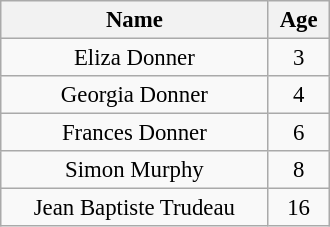<table class="wikitable floatright" style="text-align: center; font-size: 95%; width:220px;">
<tr>
<th scope="col">Name</th>
<th scope="col">Age</th>
</tr>
<tr>
<td>Eliza Donner</td>
<td>3</td>
</tr>
<tr>
<td>Georgia Donner</td>
<td>4</td>
</tr>
<tr>
<td>Frances Donner</td>
<td>6</td>
</tr>
<tr>
<td>Simon Murphy</td>
<td>8</td>
</tr>
<tr>
<td>Jean Baptiste Trudeau</td>
<td>16</td>
</tr>
</table>
